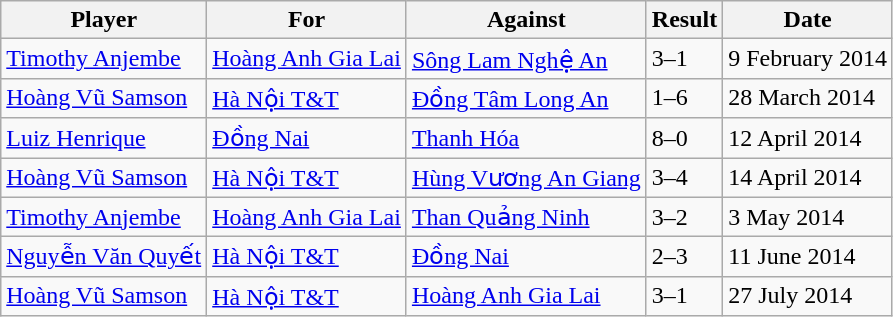<table class="wikitable sortable">
<tr>
<th>Player</th>
<th>For</th>
<th>Against</th>
<th style="text-align:center;">Result</th>
<th>Date</th>
</tr>
<tr>
<td> <a href='#'>Timothy Anjembe</a></td>
<td><a href='#'>Hoàng Anh Gia Lai</a></td>
<td><a href='#'>Sông Lam Nghệ An</a></td>
<td>3–1</td>
<td>9 February 2014</td>
</tr>
<tr>
<td> <a href='#'>Hoàng Vũ Samson</a></td>
<td><a href='#'>Hà Nội T&T</a></td>
<td><a href='#'>Đồng Tâm Long An</a></td>
<td>1–6</td>
<td>28 March 2014</td>
</tr>
<tr>
<td> <a href='#'>Luiz Henrique</a></td>
<td><a href='#'>Đồng Nai</a></td>
<td><a href='#'>Thanh Hóa</a></td>
<td>8–0</td>
<td>12 April 2014</td>
</tr>
<tr>
<td> <a href='#'>Hoàng Vũ Samson</a></td>
<td><a href='#'>Hà Nội T&T</a></td>
<td><a href='#'>Hùng Vương An Giang</a></td>
<td>3–4</td>
<td>14 April 2014</td>
</tr>
<tr>
<td> <a href='#'>Timothy Anjembe</a></td>
<td><a href='#'>Hoàng Anh Gia Lai</a></td>
<td><a href='#'>Than Quảng Ninh</a></td>
<td>3–2</td>
<td>3 May 2014</td>
</tr>
<tr>
<td> <a href='#'>Nguyễn Văn Quyết</a></td>
<td><a href='#'>Hà Nội T&T</a></td>
<td><a href='#'>Đồng Nai</a></td>
<td>2–3</td>
<td>11 June 2014</td>
</tr>
<tr>
<td> <a href='#'>Hoàng Vũ Samson</a></td>
<td><a href='#'>Hà Nội T&T</a></td>
<td><a href='#'>Hoàng Anh Gia Lai</a></td>
<td>3–1</td>
<td>27 July 2014</td>
</tr>
</table>
